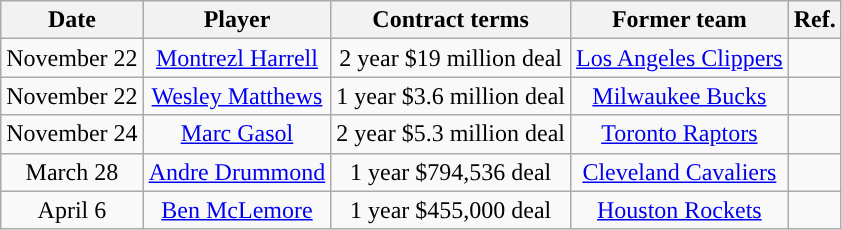<table class="wikitable sortable sortable" style="text-align: center">
<tr>
<th>Date</th>
<th>Player</th>
<th>Contract terms</th>
<th>Former team</th>
<th>Ref.</th>
</tr>
<tr>
<td>November 22</td>
<td><a href='#'>Montrezl Harrell</a></td>
<td>2 year $19 million deal</td>
<td><a href='#'>Los Angeles Clippers</a></td>
<td></td>
</tr>
<tr>
<td>November 22</td>
<td><a href='#'>Wesley Matthews</a></td>
<td>1 year $3.6 million deal</td>
<td><a href='#'>Milwaukee Bucks</a></td>
<td></td>
</tr>
<tr>
<td>November 24</td>
<td><a href='#'>Marc Gasol</a></td>
<td>2 year $5.3 million deal</td>
<td><a href='#'>Toronto Raptors</a></td>
<td></td>
</tr>
<tr>
<td>March 28</td>
<td><a href='#'>Andre Drummond</a></td>
<td>1 year $794,536 deal</td>
<td><a href='#'>Cleveland Cavaliers</a></td>
<td></td>
</tr>
<tr>
<td>April 6</td>
<td><a href='#'>Ben McLemore</a></td>
<td>1 year $455,000 deal</td>
<td><a href='#'>Houston Rockets</a></td>
<td></td>
</tr>
</table>
